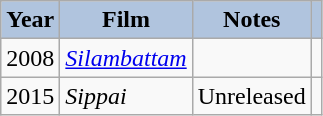<table class="wikitable sortable">
<tr>
<th style="background:#B0C4DE;">Year</th>
<th style="background:#B0C4DE;">Film</th>
<th style="background:#B0C4DE;">Notes</th>
<th style="background:#B0C4DE;" class="unsortable"></th>
</tr>
<tr>
<td>2008</td>
<td><em><a href='#'>Silambattam</a></em></td>
<td></td>
<td></td>
</tr>
<tr>
<td>2015</td>
<td><em>Sippai</em></td>
<td>Unreleased</td>
<td></td>
</tr>
</table>
